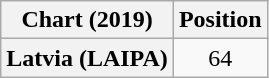<table class="wikitable plainrowheaders" style="text-align:center">
<tr>
<th scope="col">Chart (2019)</th>
<th scope="col">Position</th>
</tr>
<tr>
<th scope="row">Latvia (LAIPA)</th>
<td>64</td>
</tr>
</table>
